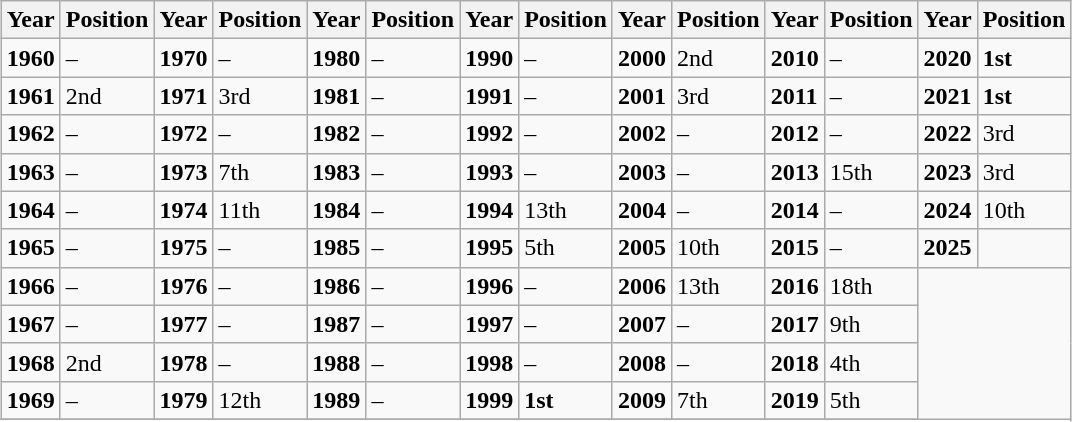<table class="wikitable" style="margin:1em auto;">
<tr>
<th>Year</th>
<th>Position</th>
<th>Year</th>
<th>Position</th>
<th>Year</th>
<th>Position</th>
<th>Year</th>
<th>Position</th>
<th>Year</th>
<th>Position</th>
<th>Year</th>
<th>Position</th>
<th>Year</th>
<th>Position</th>
</tr>
<tr>
<td><strong>1960</strong></td>
<td>&#x2013;</td>
<td><strong>1970</strong></td>
<td>&#x2013;</td>
<td><strong>1980</strong></td>
<td>&#x2013;</td>
<td><strong>1990</strong></td>
<td>&#x2013;</td>
<td><strong>2000</strong></td>
<td>2nd</td>
<td><strong>2010</strong></td>
<td>&#x2013;</td>
<td><strong>2020</strong></td>
<td><strong>1st</strong></td>
</tr>
<tr>
<td><strong>1961</strong></td>
<td>2nd</td>
<td><strong>1971</strong></td>
<td>3rd</td>
<td><strong>1981</strong></td>
<td>&#x2013;</td>
<td><strong>1991</strong></td>
<td>&#x2013;</td>
<td><strong>2001</strong></td>
<td>3rd</td>
<td><strong>2011</strong></td>
<td>&#x2013;</td>
<td><strong>2021</strong></td>
<td><strong>1st</strong></td>
</tr>
<tr>
<td><strong>1962</strong></td>
<td>&#x2013;</td>
<td><strong>1972</strong></td>
<td>&#x2013;</td>
<td><strong>1982</strong></td>
<td>&#x2013;</td>
<td><strong>1992</strong></td>
<td>&#x2013;</td>
<td><strong>2002</strong></td>
<td>&#x2013;</td>
<td><strong>2012</strong></td>
<td>&#x2013;</td>
<td><strong>2022</strong></td>
<td>3rd</td>
</tr>
<tr>
<td><strong>1963</strong></td>
<td>&#x2013;</td>
<td><strong>1973</strong></td>
<td>7th</td>
<td><strong>1983</strong></td>
<td>&#x2013;</td>
<td><strong>1993</strong></td>
<td>&#x2013;</td>
<td><strong>2003</strong></td>
<td>&#x2013;</td>
<td><strong>2013</strong></td>
<td>15th</td>
<td><strong>2023</strong></td>
<td>3rd</td>
</tr>
<tr>
<td><strong>1964</strong></td>
<td>&#x2013;</td>
<td><strong>1974</strong></td>
<td>11th</td>
<td><strong>1984</strong></td>
<td>&#x2013;</td>
<td><strong>1994</strong></td>
<td>13th</td>
<td><strong>2004</strong></td>
<td>&#x2013;</td>
<td><strong>2014</strong></td>
<td>&#x2013;</td>
<td><strong>2024</strong></td>
<td>10th</td>
</tr>
<tr>
<td><strong>1965</strong></td>
<td>&#x2013;</td>
<td><strong>1975</strong></td>
<td>&#x2013;</td>
<td><strong>1985</strong></td>
<td>&#x2013;</td>
<td><strong>1995</strong></td>
<td>5th</td>
<td><strong>2005</strong></td>
<td>10th</td>
<td><strong>2015</strong></td>
<td>&#x2013;</td>
<td><strong>2025</strong></td>
<td></td>
</tr>
<tr>
<td><strong>1966</strong></td>
<td>&#x2013;</td>
<td><strong>1976</strong></td>
<td>&#x2013;</td>
<td><strong>1986</strong></td>
<td>&#x2013;</td>
<td><strong>1996</strong></td>
<td>&#x2013;</td>
<td><strong>2006</strong></td>
<td>13th</td>
<td><strong>2016</strong></td>
<td>18th</td>
</tr>
<tr>
<td><strong>1967</strong></td>
<td>&#x2013;</td>
<td><strong>1977</strong></td>
<td>&#x2013;</td>
<td><strong>1987</strong></td>
<td>&#x2013;</td>
<td><strong>1997</strong></td>
<td>&#x2013;</td>
<td><strong>2007</strong></td>
<td>&#x2013;</td>
<td><strong>2017</strong></td>
<td>9th</td>
</tr>
<tr>
<td><strong>1968</strong></td>
<td>2nd</td>
<td><strong>1978</strong></td>
<td>&#x2013;</td>
<td><strong>1988</strong></td>
<td>&#x2013;</td>
<td><strong>1998</strong></td>
<td>&#x2013;</td>
<td><strong>2008</strong></td>
<td>&#x2013;</td>
<td><strong>2018</strong></td>
<td>4th</td>
</tr>
<tr>
<td><strong>1969</strong></td>
<td>&#x2013;</td>
<td><strong>1979</strong></td>
<td>12th</td>
<td><strong>1989</strong></td>
<td>&#x2013;</td>
<td><strong>1999</strong></td>
<td><strong>1st</strong></td>
<td><strong>2009</strong></td>
<td>7th</td>
<td><strong>2019</strong></td>
<td>5th</td>
</tr>
<tr>
</tr>
</table>
